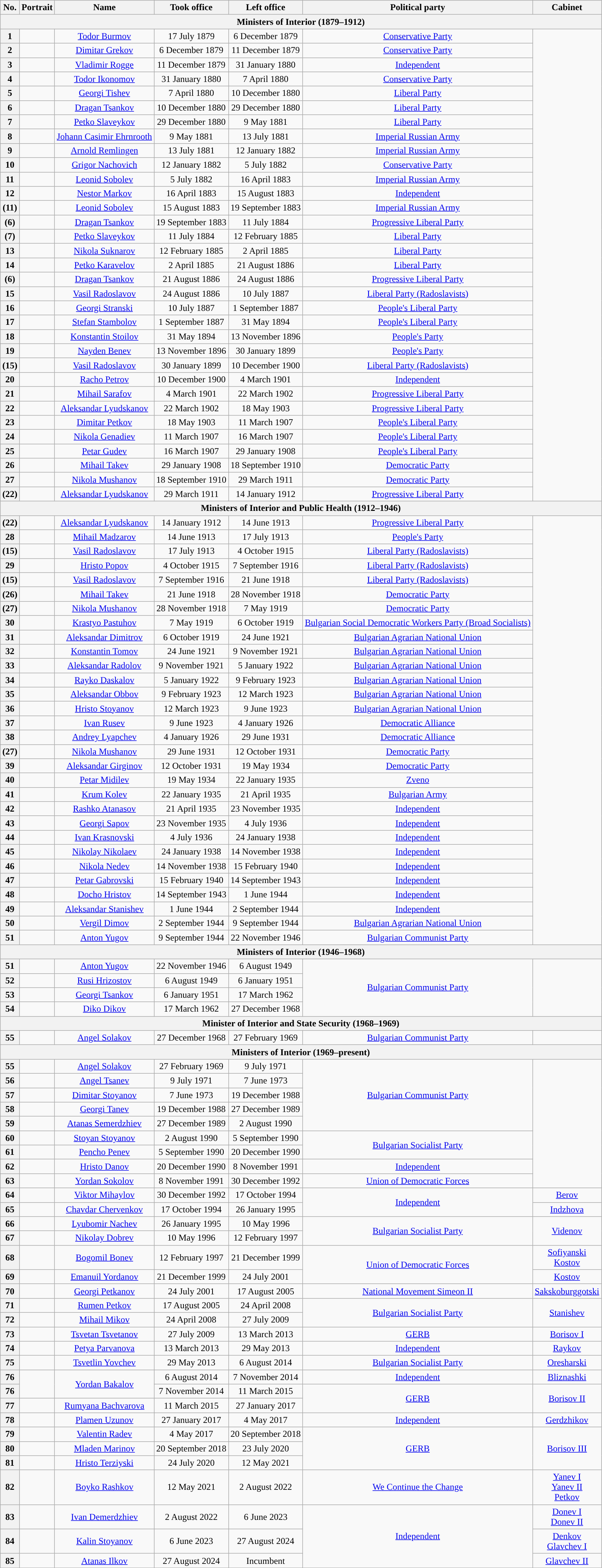<table class="wikitable" style="text-align:center">
<tr>
<th>No.</th>
<th>Portrait</th>
<th>Name<br></th>
<th>Took office</th>
<th>Left office</th>
<th>Political party</th>
<th>Cabinet</th>
</tr>
<tr>
<th colspan="7">Ministers of Interior (1879–1912)</th>
</tr>
<tr>
<th style="background:">1</th>
<td></td>
<td><a href='#'>Todor Burmov</a><br></td>
<td>17 July 1879</td>
<td>6 December 1879</td>
<td><a href='#'>Conservative Party</a></td>
</tr>
<tr>
<th style="background:">2</th>
<td></td>
<td><a href='#'>Dimitar Grekov</a><br></td>
<td>6 December 1879</td>
<td>11 December 1879</td>
<td><a href='#'>Conservative Party</a></td>
</tr>
<tr>
<th style="background:">3</th>
<td></td>
<td><a href='#'>Vladimir Rogge</a><br></td>
<td>11 December 1879</td>
<td>31 January 1880</td>
<td><a href='#'>Independent</a></td>
</tr>
<tr>
<th style="background:">4</th>
<td></td>
<td><a href='#'>Todor Ikonomov</a><br></td>
<td>31 January 1880</td>
<td>7 April 1880</td>
<td><a href='#'>Conservative Party</a></td>
</tr>
<tr>
<th style="background:">5</th>
<td></td>
<td><a href='#'>Georgi Tishev</a><br></td>
<td>7 April 1880</td>
<td>10 December 1880</td>
<td><a href='#'>Liberal Party</a></td>
</tr>
<tr>
<th style="background:">6</th>
<td></td>
<td><a href='#'>Dragan Tsankov</a><br></td>
<td>10 December 1880</td>
<td>29 December 1880</td>
<td><a href='#'>Liberal Party</a></td>
</tr>
<tr>
<th style="background:">7</th>
<td></td>
<td><a href='#'>Petko Slaveykov</a><br></td>
<td>29 December 1880</td>
<td>9 May 1881</td>
<td><a href='#'>Liberal Party</a></td>
</tr>
<tr>
<th style="background:">8</th>
<td></td>
<td><a href='#'>Johann Casimir Ehrnrooth</a><br></td>
<td>9 May 1881</td>
<td>13 July 1881</td>
<td><a href='#'>Imperial Russian Army</a></td>
</tr>
<tr>
<th style="background:">9</th>
<td></td>
<td><a href='#'>Arnold Remlingen</a><br></td>
<td>13 July 1881</td>
<td>12 January 1882</td>
<td><a href='#'>Imperial Russian Army</a></td>
</tr>
<tr>
<th style="background:">10</th>
<td></td>
<td><a href='#'>Grigor Nachovich</a><br></td>
<td>12 January 1882</td>
<td>5 July 1882</td>
<td><a href='#'>Conservative Party</a></td>
</tr>
<tr>
<th style="background:">11</th>
<td></td>
<td><a href='#'>Leonid Sobolev</a><br></td>
<td>5 July 1882</td>
<td>16 April 1883</td>
<td><a href='#'>Imperial Russian Army</a></td>
</tr>
<tr>
<th style="background:">12</th>
<td></td>
<td><a href='#'>Nestor Markov</a><br></td>
<td>16 April 1883</td>
<td>15 August 1883</td>
<td><a href='#'>Independent</a></td>
</tr>
<tr>
<th style="background:">(11)</th>
<td></td>
<td><a href='#'>Leonid Sobolev</a><br></td>
<td>15 August 1883</td>
<td>19 September 1883</td>
<td><a href='#'>Imperial Russian Army</a></td>
</tr>
<tr>
<th style="background:">(6)</th>
<td></td>
<td><a href='#'>Dragan Tsankov</a><br></td>
<td>19 September 1883</td>
<td>11 July 1884</td>
<td><a href='#'>Progressive Liberal Party</a></td>
</tr>
<tr>
<th style="background:">(7)</th>
<td></td>
<td><a href='#'>Petko Slaveykov</a><br></td>
<td>11 July 1884</td>
<td>12 February 1885</td>
<td><a href='#'>Liberal Party</a></td>
</tr>
<tr>
<th style="background:">13</th>
<td></td>
<td><a href='#'>Nikola Suknarov</a><br></td>
<td>12 February 1885</td>
<td>2 April 1885</td>
<td><a href='#'>Liberal Party</a></td>
</tr>
<tr>
<th style="background:">14</th>
<td></td>
<td><a href='#'>Petko Karavelov</a><br></td>
<td>2 April 1885</td>
<td>21 August 1886</td>
<td><a href='#'>Liberal Party</a></td>
</tr>
<tr>
<th style="background:">(6)</th>
<td></td>
<td><a href='#'>Dragan Tsankov</a><br></td>
<td>21 August 1886</td>
<td>24 August 1886</td>
<td><a href='#'>Progressive Liberal Party</a></td>
</tr>
<tr>
<th style="background:">15</th>
<td></td>
<td><a href='#'>Vasil Radoslavov</a><br></td>
<td>24 August 1886</td>
<td>10 July 1887</td>
<td><a href='#'>Liberal Party (Radoslavists)</a></td>
</tr>
<tr>
<th style="background:">16</th>
<td></td>
<td><a href='#'>Georgi Stranski</a><br></td>
<td>10 July 1887</td>
<td>1 September 1887</td>
<td><a href='#'>People's Liberal Party</a></td>
</tr>
<tr>
<th style="background:">17</th>
<td></td>
<td><a href='#'>Stefan Stambolov</a><br></td>
<td>1 September 1887</td>
<td>31 May 1894</td>
<td><a href='#'>People's Liberal Party</a></td>
</tr>
<tr>
<th style="background:">18</th>
<td></td>
<td><a href='#'>Konstantin Stoilov</a><br></td>
<td>31 May 1894</td>
<td>13 November 1896</td>
<td><a href='#'>People's Party</a></td>
</tr>
<tr>
<th style="background:">19</th>
<td></td>
<td><a href='#'>Nayden Benev</a><br></td>
<td>13 November 1896</td>
<td>30 January 1899</td>
<td><a href='#'>People's Party</a></td>
</tr>
<tr>
<th style="background:">(15)</th>
<td></td>
<td><a href='#'>Vasil Radoslavov</a><br></td>
<td>30 January 1899</td>
<td>10 December 1900</td>
<td><a href='#'>Liberal Party (Radoslavists)</a></td>
</tr>
<tr>
<th style="background:">20</th>
<td></td>
<td><a href='#'>Racho Petrov</a><br></td>
<td>10 December 1900</td>
<td>4 March 1901</td>
<td><a href='#'>Independent</a></td>
</tr>
<tr>
<th style="background:">21</th>
<td></td>
<td><a href='#'>Mihail Sarafov</a><br></td>
<td>4 March 1901</td>
<td>22 March 1902</td>
<td><a href='#'>Progressive Liberal Party</a></td>
</tr>
<tr>
<th style="background:">22</th>
<td></td>
<td><a href='#'>Aleksandar Lyudskanov</a><br></td>
<td>22 March 1902</td>
<td>18 May 1903</td>
<td><a href='#'>Progressive Liberal Party</a></td>
</tr>
<tr>
<th style="background:">23</th>
<td></td>
<td><a href='#'>Dimitar Petkov</a><br></td>
<td>18 May 1903</td>
<td>11 March 1907</td>
<td><a href='#'>People's Liberal Party</a></td>
</tr>
<tr>
<th style="background:">24</th>
<td></td>
<td><a href='#'>Nikola Genadiev</a><br></td>
<td>11 March 1907</td>
<td>16 March 1907</td>
<td><a href='#'>People's Liberal Party</a></td>
</tr>
<tr>
<th style="background:">25</th>
<td></td>
<td><a href='#'>Petar Gudev</a><br></td>
<td>16 March 1907</td>
<td>29 January 1908</td>
<td><a href='#'>People's Liberal Party</a></td>
</tr>
<tr>
<th style="background:">26</th>
<td></td>
<td><a href='#'>Mihail Takev</a><br></td>
<td>29 January 1908</td>
<td>18 September 1910</td>
<td><a href='#'>Democratic Party</a></td>
</tr>
<tr>
<th style="background:">27</th>
<td></td>
<td><a href='#'>Nikola Mushanov</a><br></td>
<td>18 September 1910</td>
<td>29 March 1911</td>
<td><a href='#'>Democratic Party</a></td>
</tr>
<tr>
<th style="background:">(22)</th>
<td></td>
<td><a href='#'>Aleksandar Lyudskanov</a><br></td>
<td>29 March 1911</td>
<td>14 January 1912</td>
<td><a href='#'>Progressive Liberal Party</a></td>
</tr>
<tr>
<th colspan="7">Ministers of Interior and Public Health (1912–1946)</th>
</tr>
<tr>
<th style="background:">(22)</th>
<td></td>
<td><a href='#'>Aleksandar Lyudskanov</a><br></td>
<td>14 January 1912</td>
<td>14 June 1913</td>
<td><a href='#'>Progressive Liberal Party</a></td>
</tr>
<tr>
<th style="background:">28</th>
<td></td>
<td><a href='#'>Mihail Madzarov</a><br></td>
<td>14 June 1913</td>
<td>17 July 1913</td>
<td><a href='#'>People's Party</a></td>
</tr>
<tr>
<th style="background:">(15)</th>
<td></td>
<td><a href='#'>Vasil Radoslavov</a><br></td>
<td>17 July 1913</td>
<td>4 October 1915</td>
<td><a href='#'>Liberal Party (Radoslavists)</a></td>
</tr>
<tr>
<th style="background:">29</th>
<td></td>
<td><a href='#'>Hristo Popov</a><br></td>
<td>4 October 1915</td>
<td>7 September 1916</td>
<td><a href='#'>Liberal Party (Radoslavists)</a></td>
</tr>
<tr>
<th style="background:">(15)</th>
<td></td>
<td><a href='#'>Vasil Radoslavov</a><br></td>
<td>7 September 1916</td>
<td>21 June 1918</td>
<td><a href='#'>Liberal Party (Radoslavists)</a></td>
</tr>
<tr>
<th style="background:">(26)</th>
<td></td>
<td><a href='#'>Mihail Takev</a><br></td>
<td>21 June 1918</td>
<td>28 November 1918</td>
<td><a href='#'>Democratic Party</a></td>
</tr>
<tr>
<th style="background:">(27)</th>
<td></td>
<td><a href='#'>Nikola Mushanov</a><br></td>
<td>28 November 1918</td>
<td>7 May 1919</td>
<td><a href='#'>Democratic Party</a></td>
</tr>
<tr>
<th style="background:">30</th>
<td></td>
<td><a href='#'>Krastyo Pastuhov</a><br></td>
<td>7 May 1919</td>
<td>6 October 1919</td>
<td><a href='#'>Bulgarian Social Democratic Workers Party (Broad Socialists)</a></td>
</tr>
<tr>
<th style="background:">31</th>
<td></td>
<td><a href='#'>Aleksandar Dimitrov</a><br></td>
<td>6 October 1919</td>
<td>24 June 1921</td>
<td><a href='#'>Bulgarian Agrarian National Union</a></td>
</tr>
<tr>
<th style="background:">32</th>
<td></td>
<td><a href='#'>Konstantin Tomov</a><br></td>
<td>24 June 1921</td>
<td>9 November 1921</td>
<td><a href='#'>Bulgarian Agrarian National Union</a></td>
</tr>
<tr>
<th style="background:">33</th>
<td></td>
<td><a href='#'>Aleksandar Radolov</a><br></td>
<td>9 November 1921</td>
<td>5 January 1922</td>
<td><a href='#'>Bulgarian Agrarian National Union</a></td>
</tr>
<tr>
<th style="background:">34</th>
<td></td>
<td><a href='#'>Rayko Daskalov</a><br></td>
<td>5 January 1922</td>
<td>9 February 1923</td>
<td><a href='#'>Bulgarian Agrarian National Union</a></td>
</tr>
<tr>
<th style="background:">35</th>
<td></td>
<td><a href='#'>Aleksandar Obbov</a><br></td>
<td>9 February 1923</td>
<td>12 March 1923</td>
<td><a href='#'>Bulgarian Agrarian National Union</a></td>
</tr>
<tr>
<th style="background:">36</th>
<td></td>
<td><a href='#'>Hristo Stoyanov</a><br></td>
<td>12 March 1923</td>
<td>9 June 1923</td>
<td><a href='#'>Bulgarian Agrarian National Union</a></td>
</tr>
<tr>
<th style="background:">37</th>
<td></td>
<td><a href='#'>Ivan Rusev</a><br></td>
<td>9 June 1923</td>
<td>4 January 1926</td>
<td><a href='#'>Democratic Alliance</a></td>
</tr>
<tr>
<th style="background:">38</th>
<td></td>
<td><a href='#'>Andrey Lyapchev</a><br></td>
<td>4 January 1926</td>
<td>29 June 1931</td>
<td><a href='#'>Democratic Alliance</a></td>
</tr>
<tr>
<th style="background:">(27)</th>
<td></td>
<td><a href='#'>Nikola Mushanov</a><br></td>
<td>29 June 1931</td>
<td>12 October 1931</td>
<td><a href='#'>Democratic Party</a></td>
</tr>
<tr>
<th style="background:">39</th>
<td></td>
<td><a href='#'>Aleksandar Girginov</a><br></td>
<td>12 October 1931</td>
<td>19 May 1934</td>
<td><a href='#'>Democratic Party</a></td>
</tr>
<tr>
<th style="background:">40</th>
<td></td>
<td><a href='#'>Petar Midilev</a><br></td>
<td>19 May 1934</td>
<td>22 January 1935</td>
<td><a href='#'>Zveno</a></td>
</tr>
<tr>
<th style="background:">41</th>
<td></td>
<td><a href='#'>Krum Kolev</a><br></td>
<td>22 January 1935</td>
<td>21 April 1935</td>
<td><a href='#'>Bulgarian Army</a></td>
</tr>
<tr>
<th style="background:">42</th>
<td></td>
<td><a href='#'>Rashko Atanasov</a><br></td>
<td>21 April 1935</td>
<td>23 November 1935</td>
<td><a href='#'>Independent</a></td>
</tr>
<tr>
<th style="background:">43</th>
<td></td>
<td><a href='#'>Georgi Sapov</a><br></td>
<td>23 November 1935</td>
<td>4 July 1936</td>
<td><a href='#'>Independent</a></td>
</tr>
<tr>
<th style="background:">44</th>
<td></td>
<td><a href='#'>Ivan Krasnovski</a><br></td>
<td>4 July 1936</td>
<td>24 January 1938</td>
<td><a href='#'>Independent</a></td>
</tr>
<tr>
<th style="background:">45</th>
<td></td>
<td><a href='#'>Nikolay Nikolaev</a><br></td>
<td>24 January 1938</td>
<td>14 November 1938</td>
<td><a href='#'>Independent</a></td>
</tr>
<tr>
<th style="background:">46</th>
<td></td>
<td><a href='#'>Nikola Nedev</a><br></td>
<td>14 November 1938</td>
<td>15 February 1940</td>
<td><a href='#'>Independent</a></td>
</tr>
<tr>
<th style="background:">47</th>
<td></td>
<td><a href='#'>Petar Gabrovski</a><br></td>
<td>15 February 1940</td>
<td>14 September 1943</td>
<td><a href='#'>Independent</a></td>
</tr>
<tr>
<th style="background:">48</th>
<td></td>
<td><a href='#'>Docho Hristov</a><br></td>
<td>14 September 1943</td>
<td>1 June 1944</td>
<td><a href='#'>Independent</a></td>
</tr>
<tr>
<th style="background:">49</th>
<td></td>
<td><a href='#'>Aleksandar Stanishev</a><br></td>
<td>1 June 1944</td>
<td>2 September 1944</td>
<td><a href='#'>Independent</a></td>
</tr>
<tr>
<th style="background:">50</th>
<td></td>
<td><a href='#'>Vergil Dimov</a><br></td>
<td>2 September 1944</td>
<td>9 September 1944</td>
<td><a href='#'>Bulgarian Agrarian National Union</a></td>
</tr>
<tr>
<th style="background:">51</th>
<td></td>
<td><a href='#'>Anton Yugov</a><br></td>
<td>9 September 1944</td>
<td>22 November 1946</td>
<td><a href='#'>Bulgarian Communist Party</a></td>
</tr>
<tr>
<th colspan="7">Ministers of Interior (1946–1968)</th>
</tr>
<tr>
<th style="background:">51</th>
<td></td>
<td><a href='#'>Anton Yugov</a><br></td>
<td>22 November 1946</td>
<td>6 August 1949</td>
<td rowspan="4"><a href='#'>Bulgarian Communist Party</a></td>
</tr>
<tr>
<th style="background:">52</th>
<td></td>
<td><a href='#'>Rusi Hrizostov</a><br></td>
<td>6 August 1949</td>
<td>6 January 1951</td>
</tr>
<tr>
<th style="background:">53</th>
<td></td>
<td><a href='#'>Georgi Tsankov</a><br></td>
<td>6 January 1951</td>
<td>17 March 1962</td>
</tr>
<tr>
<th style="background:">54</th>
<td></td>
<td><a href='#'>Diko Dikov</a><br></td>
<td>17 March 1962</td>
<td>27 December 1968</td>
</tr>
<tr>
<th colspan="7">Minister of Interior and State Security (1968–1969)</th>
</tr>
<tr>
<th style="background:">55</th>
<td></td>
<td><a href='#'>Angel Solakov</a><br></td>
<td>27 December 1968</td>
<td>27 February 1969</td>
<td><a href='#'>Bulgarian Communist Party</a></td>
</tr>
<tr>
<th colspan="7">Ministers of Interior (1969–present)</th>
</tr>
<tr>
<th style="background:">55</th>
<td></td>
<td><a href='#'>Angel Solakov</a><br></td>
<td>27 February 1969</td>
<td>9 July 1971</td>
<td rowspan="5"><a href='#'>Bulgarian Communist Party</a></td>
</tr>
<tr>
<th style="background:">56</th>
<td></td>
<td><a href='#'>Angel Tsanev</a><br></td>
<td>9 July 1971</td>
<td>7 June 1973</td>
</tr>
<tr>
<th style="background:">57</th>
<td></td>
<td><a href='#'>Dimitar Stoyanov</a><br></td>
<td>7 June 1973</td>
<td>19 December 1988</td>
</tr>
<tr>
<th style="background:">58</th>
<td></td>
<td><a href='#'>Georgi Tanev</a><br></td>
<td>19 December 1988</td>
<td>27 December 1989</td>
</tr>
<tr>
<th style="background:">59</th>
<td></td>
<td><a href='#'>Atanas Semerdzhiev</a><br></td>
<td>27 December 1989</td>
<td>2 August 1990</td>
</tr>
<tr>
<th style="background:">60</th>
<td></td>
<td><a href='#'>Stoyan Stoyanov</a><br></td>
<td>2 August 1990</td>
<td>5 September 1990</td>
<td rowspan="2"><a href='#'>Bulgarian Socialist Party</a></td>
</tr>
<tr>
<th style="background:">61</th>
<td></td>
<td><a href='#'>Pencho Penev</a><br></td>
<td>5 September 1990</td>
<td>20 December 1990</td>
</tr>
<tr>
<th style="background:">62</th>
<td></td>
<td><a href='#'>Hristo Danov</a><br></td>
<td>20 December 1990</td>
<td>8 November 1991</td>
<td><a href='#'>Independent</a></td>
</tr>
<tr>
<th style="background:">63</th>
<td></td>
<td><a href='#'>Yordan Sokolov</a><br></td>
<td>8 November 1991</td>
<td>30 December 1992</td>
<td><a href='#'>Union of Democratic Forces</a></td>
</tr>
<tr>
<th style="background:">64</th>
<td></td>
<td><a href='#'>Viktor Mihaylov</a><br></td>
<td>30 December 1992</td>
<td>17 October 1994</td>
<td rowspan="2"><a href='#'>Independent</a></td>
<td><a href='#'>Berov</a></td>
</tr>
<tr>
<th style="background:">65</th>
<td></td>
<td><a href='#'>Chavdar Chervenkov</a><br></td>
<td>17 October 1994</td>
<td>26 January 1995</td>
<td><a href='#'>Indzhova</a></td>
</tr>
<tr>
<th style="background:">66</th>
<td></td>
<td><a href='#'>Lyubomir Nachev</a><br></td>
<td>26 January 1995</td>
<td>10 May 1996</td>
<td rowspan="2"><a href='#'>Bulgarian Socialist Party</a></td>
<td rowspan="2"><a href='#'>Videnov</a></td>
</tr>
<tr>
<th style="background:">67</th>
<td></td>
<td><a href='#'>Nikolay Dobrev</a><br></td>
<td>10 May 1996</td>
<td>12 February 1997</td>
</tr>
<tr>
<th style="background:">68</th>
<td></td>
<td><a href='#'>Bogomil Bonev</a><br></td>
<td>12 February 1997</td>
<td>21 December 1999</td>
<td rowspan="2"><a href='#'>Union of Democratic Forces</a></td>
<td><a href='#'>Sofiyanski</a><br><a href='#'>Kostov</a></td>
</tr>
<tr>
<th style="background:">69</th>
<td></td>
<td><a href='#'>Emanuil Yordanov</a><br></td>
<td>21 December 1999</td>
<td>24 July 2001</td>
<td><a href='#'>Kostov</a></td>
</tr>
<tr>
<th style="background:">70</th>
<td></td>
<td><a href='#'>Georgi Petkanov</a><br></td>
<td>24 July 2001</td>
<td>17 August 2005</td>
<td><a href='#'>National Movement Simeon II</a></td>
<td><a href='#'>Sakskoburggotski</a></td>
</tr>
<tr>
<th style="background:">71</th>
<td></td>
<td><a href='#'>Rumen Petkov</a><br></td>
<td>17 August 2005</td>
<td>24 April 2008</td>
<td rowspan="2"><a href='#'>Bulgarian Socialist Party</a></td>
<td rowspan="2"><a href='#'>Stanishev</a></td>
</tr>
<tr>
<th style="background:">72</th>
<td></td>
<td><a href='#'>Mihail Mikov</a><br></td>
<td>24 April 2008</td>
<td>27 July 2009</td>
</tr>
<tr>
<th style="background:">73</th>
<td></td>
<td><a href='#'>Tsvetan Tsvetanov</a><br></td>
<td>27 July 2009</td>
<td>13 March 2013</td>
<td><a href='#'>GERB</a></td>
<td><a href='#'>Borisov I</a></td>
</tr>
<tr>
<th style="background:">74</th>
<td></td>
<td><a href='#'>Petya Parvanova</a><br></td>
<td>13 March 2013</td>
<td>29 May 2013</td>
<td><a href='#'>Independent</a></td>
<td><a href='#'>Raykov</a></td>
</tr>
<tr>
<th style="background:">75</th>
<td></td>
<td><a href='#'>Tsvetlin Yovchev</a><br></td>
<td>29 May 2013</td>
<td>6 August 2014</td>
<td><a href='#'>Bulgarian Socialist Party</a></td>
<td><a href='#'>Oresharski</a></td>
</tr>
<tr>
<th style="background:">76</th>
<td rowspan="2"></td>
<td rowspan="2"><a href='#'>Yordan Bakalov</a><br></td>
<td>6 August 2014</td>
<td>7 November 2014</td>
<td><a href='#'>Independent</a></td>
<td><a href='#'>Bliznashki</a></td>
</tr>
<tr>
<th style="background:">76</th>
<td>7 November 2014</td>
<td>11 March 2015</td>
<td rowspan="2"><a href='#'>GERB</a></td>
<td rowspan="2"><a href='#'>Borisov II</a></td>
</tr>
<tr>
<th style="background:">77</th>
<td></td>
<td><a href='#'>Rumyana Bachvarova</a><br></td>
<td>11 March 2015</td>
<td>27 January 2017</td>
</tr>
<tr>
<th style="background:">78</th>
<td></td>
<td><a href='#'>Plamen Uzunov</a><br></td>
<td>27 January 2017</td>
<td>4 May 2017</td>
<td><a href='#'>Independent</a></td>
<td><a href='#'>Gerdzhikov</a></td>
</tr>
<tr>
<th style="background:">79</th>
<td></td>
<td><a href='#'>Valentin Radev</a><br></td>
<td>4 May 2017</td>
<td>20 September 2018</td>
<td rowspan="3"><a href='#'>GERB</a></td>
<td rowspan="3"><a href='#'>Borisov III</a></td>
</tr>
<tr>
<th style="background:">80</th>
<td></td>
<td><a href='#'>Mladen Marinov</a><br></td>
<td>20 September 2018</td>
<td>23 July 2020</td>
</tr>
<tr>
<th style="background:">81</th>
<td></td>
<td><a href='#'>Hristo Terziyski</a><br></td>
<td>24 July 2020</td>
<td>12 May 2021</td>
</tr>
<tr>
<th style="background:">82</th>
<td></td>
<td><a href='#'>Boyko Rashkov</a><br></td>
<td>12 May 2021</td>
<td>2 August 2022</td>
<td><a href='#'>We Continue the Change</a></td>
<td><a href='#'>Yanev I</a><br><a href='#'>Yanev II</a><br><a href='#'>Petkov</a></td>
</tr>
<tr>
<th style="background:">83</th>
<td></td>
<td><a href='#'>Ivan Demerdzhiev</a><br></td>
<td>2 August 2022</td>
<td>6 June 2023</td>
<td rowspan="3"><a href='#'>Independent</a></td>
<td><a href='#'>Donev I</a><br><a href='#'>Donev II</a></td>
</tr>
<tr>
<th style="background:">84</th>
<td></td>
<td><a href='#'>Kalin Stoyanov</a><br></td>
<td>6 June 2023</td>
<td>27 August 2024</td>
<td><a href='#'>Denkov</a><br><a href='#'>Glavchev I</a></td>
</tr>
<tr>
<th style="background:">85</th>
<td></td>
<td><a href='#'>Atanas Ilkov</a><br></td>
<td>27 August 2024</td>
<td>Incumbent</td>
<td><a href='#'>Glavchev II</a></td>
</tr>
</table>
